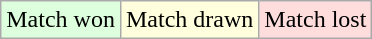<table class="wikitable">
<tr>
<td style="background:#dfd;">Match won</td>
<td style="background:#ffd;">Match drawn</td>
<td style="background:#fdd;">Match lost</td>
</tr>
</table>
